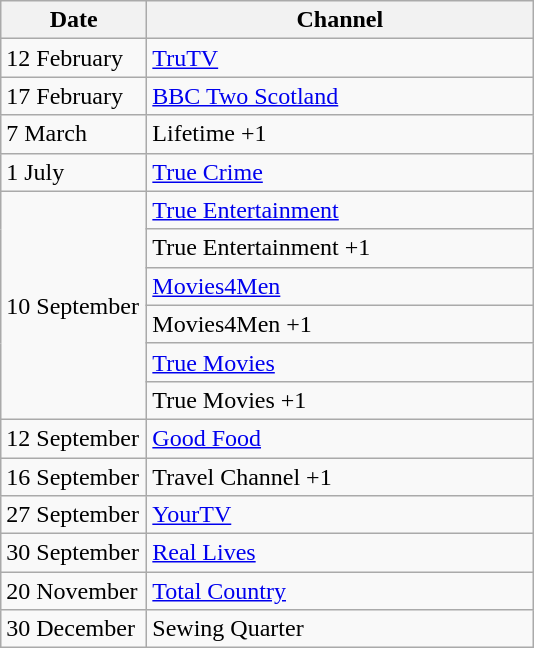<table class="wikitable">
<tr>
<th width=90>Date</th>
<th width=250>Channel</th>
</tr>
<tr>
<td>12 February</td>
<td><a href='#'>TruTV</a></td>
</tr>
<tr>
<td>17 February</td>
<td><a href='#'>BBC Two Scotland</a></td>
</tr>
<tr>
<td>7 March</td>
<td>Lifetime +1</td>
</tr>
<tr>
<td>1 July</td>
<td><a href='#'>True Crime</a></td>
</tr>
<tr>
<td rowspan="6">10 September</td>
<td><a href='#'>True Entertainment</a></td>
</tr>
<tr>
<td>True Entertainment +1</td>
</tr>
<tr>
<td><a href='#'>Movies4Men</a></td>
</tr>
<tr>
<td>Movies4Men +1</td>
</tr>
<tr>
<td><a href='#'>True Movies</a></td>
</tr>
<tr>
<td>True Movies +1</td>
</tr>
<tr>
<td>12 September</td>
<td><a href='#'>Good Food</a></td>
</tr>
<tr>
<td>16 September</td>
<td>Travel Channel +1</td>
</tr>
<tr>
<td>27 September</td>
<td><a href='#'>YourTV</a></td>
</tr>
<tr>
<td>30 September</td>
<td><a href='#'>Real Lives</a></td>
</tr>
<tr>
<td>20 November</td>
<td><a href='#'>Total Country</a></td>
</tr>
<tr>
<td>30 December</td>
<td>Sewing Quarter</td>
</tr>
</table>
